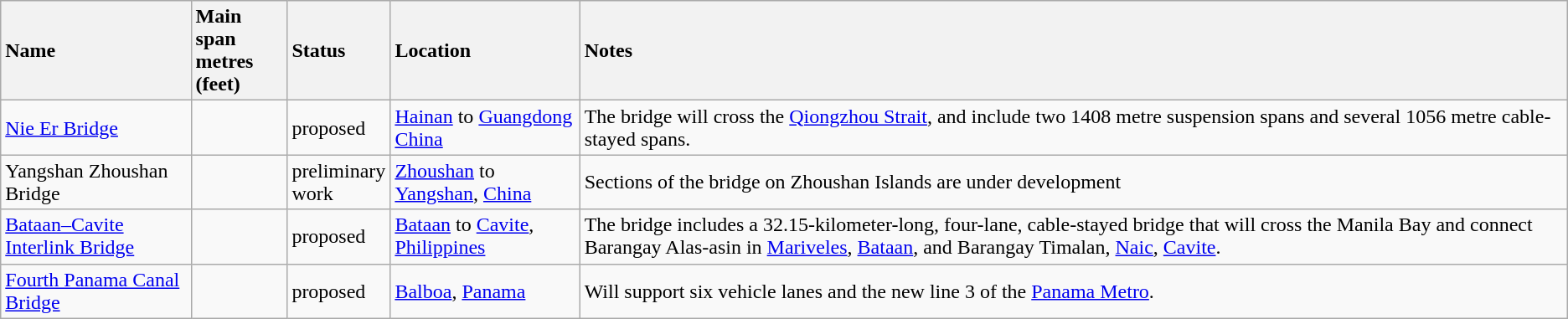<table class="wikitable sortable static-row-numbers" style="text-align:left">
<tr style=background:#efefef>
<th style=text-align:left>Name</th>
<th style=text-align:left>Main span<br>metres (feet)</th>
<th style=text-align:left>Status</th>
<th style=text-align:left>Location</th>
<th style=text-align:left class=unsortable>Notes</th>
</tr>
<tr>
<td><a href='#'>Nie Er Bridge</a></td>
<td></td>
<td>proposed</td>
<td><a href='#'>Hainan</a> to <a href='#'>Guangdong</a> <a href='#'>China</a></td>
<td>The bridge will cross the <a href='#'>Qiongzhou Strait</a>, and include two 1408 metre suspension spans and several 1056 metre cable-stayed spans.</td>
</tr>
<tr>
<td>Yangshan Zhoushan Bridge</td>
<td></td>
<td>preliminary<br>work</td>
<td><a href='#'>Zhoushan</a> to <a href='#'>Yangshan</a>, <a href='#'>China</a></td>
<td>Sections of the bridge on Zhoushan Islands are under development</td>
</tr>
<tr>
<td><a href='#'>Bataan–Cavite Interlink Bridge</a></td>
<td></td>
<td>proposed</td>
<td><a href='#'>Bataan</a> to <a href='#'>Cavite</a>, <a href='#'>Philippines</a></td>
<td>The bridge includes a 32.15-kilometer-long, four-lane, cable-stayed bridge that will cross the Manila Bay and connect Barangay Alas-asin in <a href='#'>Mariveles</a>, <a href='#'>Bataan</a>, and Barangay Timalan, <a href='#'>Naic</a>, <a href='#'>Cavite</a>.</td>
</tr>
<tr>
<td><a href='#'>Fourth Panama Canal Bridge</a></td>
<td></td>
<td>proposed</td>
<td><a href='#'>Balboa</a>, <a href='#'>Panama</a></td>
<td>Will support six vehicle lanes and the new line 3 of the <a href='#'>Panama Metro</a>.</td>
</tr>
</table>
